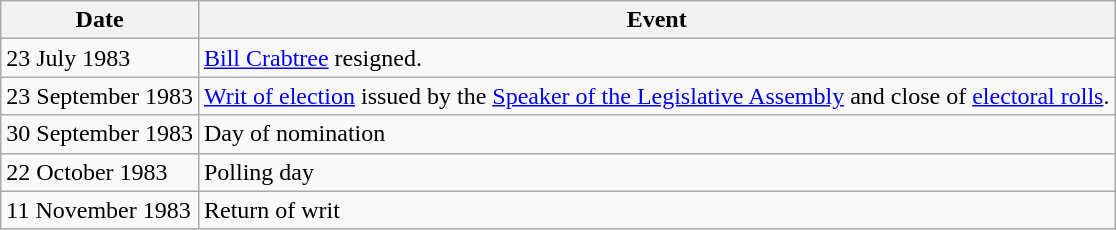<table class="wikitable">
<tr>
<th>Date</th>
<th>Event</th>
</tr>
<tr>
<td>23 July 1983</td>
<td><a href='#'>Bill Crabtree</a> resigned.</td>
</tr>
<tr>
<td>23 September 1983</td>
<td><a href='#'>Writ of election</a> issued by the <a href='#'>Speaker of the Legislative Assembly</a> and close of <a href='#'>electoral rolls</a>.</td>
</tr>
<tr>
<td>30 September 1983</td>
<td>Day of nomination</td>
</tr>
<tr>
<td>22 October 1983</td>
<td>Polling day</td>
</tr>
<tr>
<td>11 November 1983</td>
<td>Return of writ</td>
</tr>
</table>
